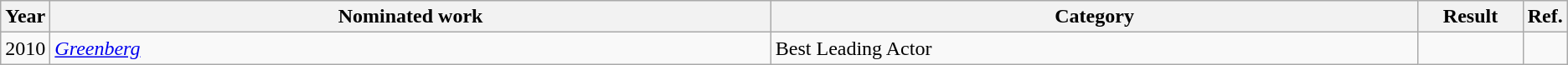<table class=wikitable>
<tr>
<th scope="col" style="width:1em;">Year</th>
<th scope="col" style="width:39em;">Nominated work</th>
<th scope="col" style="width:35em;">Category</th>
<th scope="col" style="width:5em;">Result</th>
<th scope="col" style="width:1em;">Ref.</th>
</tr>
<tr>
<td>2010</td>
<td><em><a href='#'>Greenberg</a></em></td>
<td>Best Leading Actor</td>
<td></td>
<td></td>
</tr>
</table>
